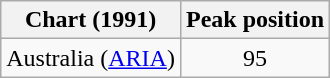<table class="wikitable plainrowheaders sortable" style="text-align:center">
<tr>
<th scope="col">Chart (1991)</th>
<th scope="col">Peak position</th>
</tr>
<tr>
<td>Australia (<a href='#'>ARIA</a>)</td>
<td>95</td>
</tr>
</table>
